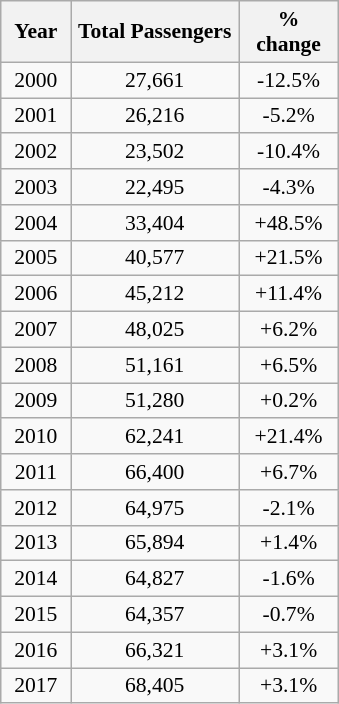<table class="wikitable" style="text-align: center; font-size: 90%">
<tr>
<th width="40">Year</th>
<th width="105">Total Passengers</th>
<th width="60">% change</th>
</tr>
<tr>
<td>2000</td>
<td>27,661</td>
<td>-12.5%</td>
</tr>
<tr>
<td>2001</td>
<td>26,216</td>
<td>-5.2%</td>
</tr>
<tr>
<td>2002</td>
<td>23,502</td>
<td>-10.4%</td>
</tr>
<tr>
<td>2003</td>
<td>22,495</td>
<td>-4.3%</td>
</tr>
<tr>
<td>2004</td>
<td>33,404</td>
<td>+48.5%</td>
</tr>
<tr>
<td>2005</td>
<td>40,577</td>
<td>+21.5%</td>
</tr>
<tr>
<td>2006</td>
<td>45,212</td>
<td>+11.4%</td>
</tr>
<tr>
<td>2007</td>
<td>48,025</td>
<td>+6.2%</td>
</tr>
<tr>
<td>2008</td>
<td>51,161</td>
<td>+6.5%</td>
</tr>
<tr>
<td>2009</td>
<td>51,280</td>
<td>+0.2%</td>
</tr>
<tr>
<td>2010</td>
<td>62,241</td>
<td>+21.4%</td>
</tr>
<tr>
<td>2011</td>
<td>66,400</td>
<td>+6.7%</td>
</tr>
<tr>
<td>2012</td>
<td>64,975</td>
<td>-2.1%</td>
</tr>
<tr>
<td>2013</td>
<td>65,894</td>
<td>+1.4%</td>
</tr>
<tr>
<td>2014</td>
<td>64,827</td>
<td>-1.6%</td>
</tr>
<tr>
<td>2015</td>
<td>64,357</td>
<td>-0.7%</td>
</tr>
<tr>
<td>2016</td>
<td>66,321</td>
<td>+3.1%</td>
</tr>
<tr>
<td>2017</td>
<td>68,405</td>
<td>+3.1%</td>
</tr>
</table>
